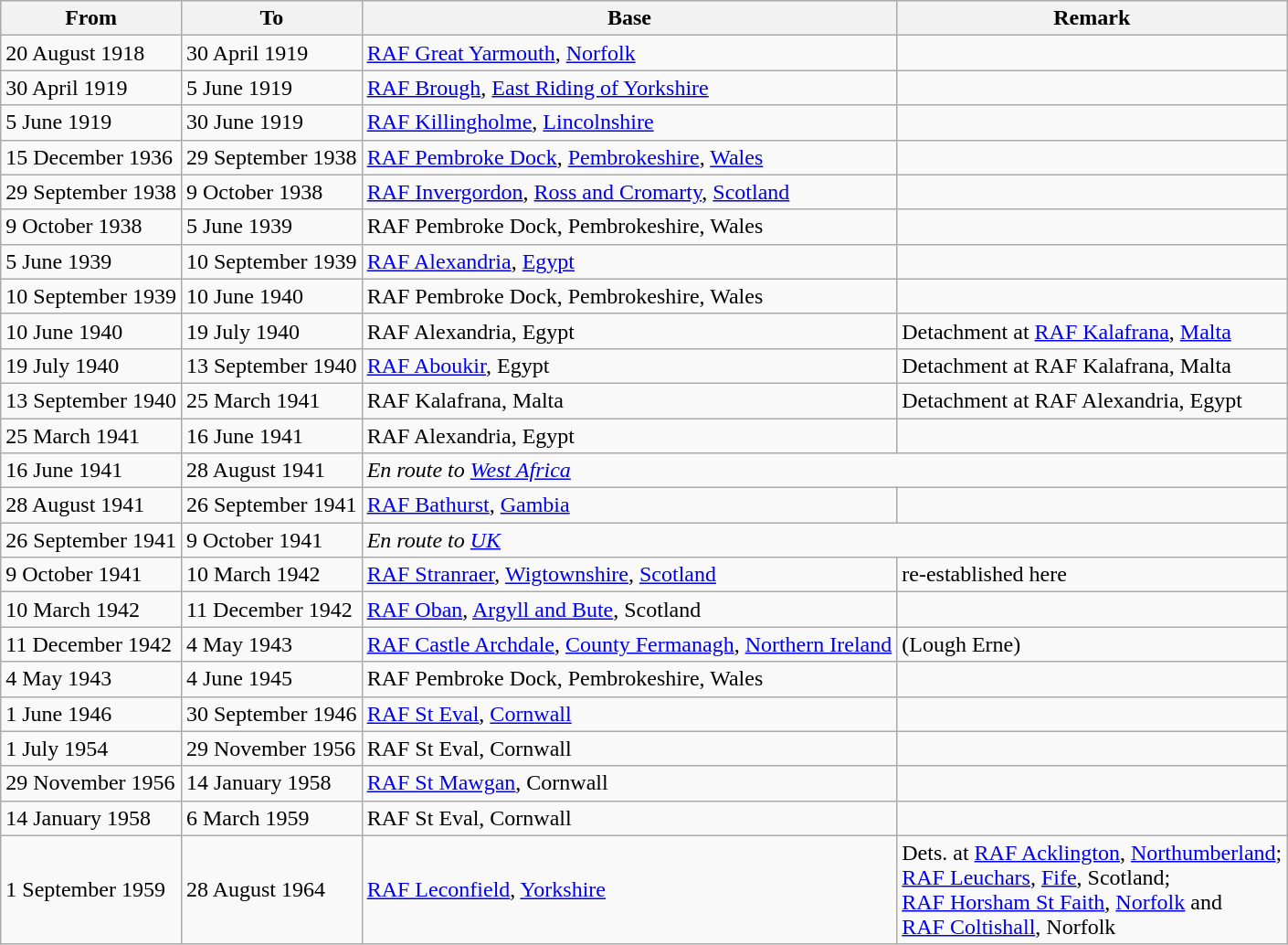<table class="wikitable">
<tr>
<th>From</th>
<th>To</th>
<th>Base</th>
<th>Remark</th>
</tr>
<tr>
<td>20 August 1918</td>
<td>30 April 1919</td>
<td><a href='#'>RAF Great Yarmouth</a>, <a href='#'>Norfolk</a></td>
<td></td>
</tr>
<tr>
<td>30 April 1919</td>
<td>5 June 1919</td>
<td><a href='#'>RAF Brough</a>, <a href='#'>East Riding of Yorkshire</a></td>
<td></td>
</tr>
<tr>
<td>5 June 1919</td>
<td>30 June 1919</td>
<td><a href='#'>RAF Killingholme</a>, <a href='#'>Lincolnshire</a></td>
<td></td>
</tr>
<tr>
<td>15 December 1936</td>
<td>29 September 1938</td>
<td><a href='#'>RAF Pembroke Dock</a>, <a href='#'>Pembrokeshire</a>, <a href='#'>Wales</a></td>
<td></td>
</tr>
<tr>
<td>29 September 1938</td>
<td>9 October 1938</td>
<td><a href='#'>RAF Invergordon</a>, <a href='#'>Ross and Cromarty</a>, <a href='#'>Scotland</a></td>
<td></td>
</tr>
<tr>
<td>9 October 1938</td>
<td>5 June 1939</td>
<td>RAF Pembroke Dock, Pembrokeshire, Wales</td>
<td></td>
</tr>
<tr>
<td>5 June 1939</td>
<td>10 September 1939</td>
<td><a href='#'>RAF Alexandria</a>, <a href='#'>Egypt</a></td>
<td></td>
</tr>
<tr>
<td>10 September 1939</td>
<td>10 June 1940</td>
<td>RAF Pembroke Dock, Pembrokeshire, Wales</td>
<td></td>
</tr>
<tr>
<td>10 June 1940</td>
<td>19 July 1940</td>
<td>RAF Alexandria, Egypt</td>
<td>Detachment at <a href='#'>RAF Kalafrana</a>, <a href='#'>Malta</a></td>
</tr>
<tr>
<td>19 July 1940</td>
<td>13 September 1940</td>
<td><a href='#'>RAF Aboukir</a>, Egypt</td>
<td>Detachment at RAF Kalafrana, Malta</td>
</tr>
<tr>
<td>13 September 1940</td>
<td>25 March 1941</td>
<td>RAF Kalafrana, Malta</td>
<td>Detachment at RAF Alexandria, Egypt</td>
</tr>
<tr>
<td>25 March 1941</td>
<td>16 June 1941</td>
<td>RAF Alexandria, Egypt</td>
<td></td>
</tr>
<tr>
<td>16 June 1941</td>
<td>28 August 1941</td>
<td colspan=2><em>En route to <a href='#'>West Africa</a></em></td>
</tr>
<tr>
<td>28 August 1941</td>
<td>26 September 1941</td>
<td><a href='#'>RAF Bathurst</a>, <a href='#'>Gambia</a></td>
<td></td>
</tr>
<tr>
<td>26 September 1941</td>
<td>9 October 1941</td>
<td colspan=2><em>En route to <a href='#'>UK</a></em></td>
</tr>
<tr>
<td>9 October 1941</td>
<td>10 March 1942</td>
<td><a href='#'>RAF Stranraer</a>, <a href='#'>Wigtownshire</a>, <a href='#'>Scotland</a></td>
<td>re-established here</td>
</tr>
<tr>
<td>10 March 1942</td>
<td>11 December 1942</td>
<td><a href='#'>RAF Oban</a>, <a href='#'>Argyll and Bute</a>, Scotland</td>
<td></td>
</tr>
<tr>
<td>11 December 1942</td>
<td>4 May 1943</td>
<td><a href='#'>RAF Castle Archdale</a>, <a href='#'>County Fermanagh</a>, <a href='#'>Northern Ireland</a></td>
<td>(Lough Erne)</td>
</tr>
<tr>
<td>4 May 1943</td>
<td>4 June 1945</td>
<td>RAF Pembroke Dock, Pembrokeshire, Wales</td>
<td></td>
</tr>
<tr>
<td>1 June 1946</td>
<td>30 September 1946</td>
<td><a href='#'>RAF St Eval</a>, <a href='#'>Cornwall</a></td>
<td></td>
</tr>
<tr>
<td>1 July 1954</td>
<td>29 November 1956</td>
<td>RAF St Eval, Cornwall</td>
<td></td>
</tr>
<tr>
<td>29 November 1956</td>
<td>14 January 1958</td>
<td><a href='#'>RAF St Mawgan</a>, Cornwall</td>
<td></td>
</tr>
<tr>
<td>14 January 1958</td>
<td>6 March 1959</td>
<td>RAF St Eval, Cornwall</td>
<td></td>
</tr>
<tr>
<td>1 September 1959</td>
<td>28 August 1964</td>
<td><a href='#'>RAF Leconfield</a>, <a href='#'>Yorkshire</a></td>
<td>Dets. at <a href='#'>RAF Acklington</a>, <a href='#'>Northumberland</a>;<br> <a href='#'>RAF Leuchars</a>, <a href='#'>Fife</a>, Scotland;<br> <a href='#'>RAF Horsham St Faith</a>, <a href='#'>Norfolk</a> and<br> <a href='#'>RAF Coltishall</a>, Norfolk</td>
</tr>
</table>
